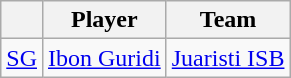<table class="wikitable">
<tr>
<th style="text-align:center;"></th>
<th style="text-align:center;">Player</th>
<th style="text-align:center;">Team</th>
</tr>
<tr>
<td style="text-align:center;"><a href='#'>SG</a></td>
<td> <a href='#'>Ibon Guridi</a></td>
<td><a href='#'>Juaristi ISB</a></td>
</tr>
</table>
